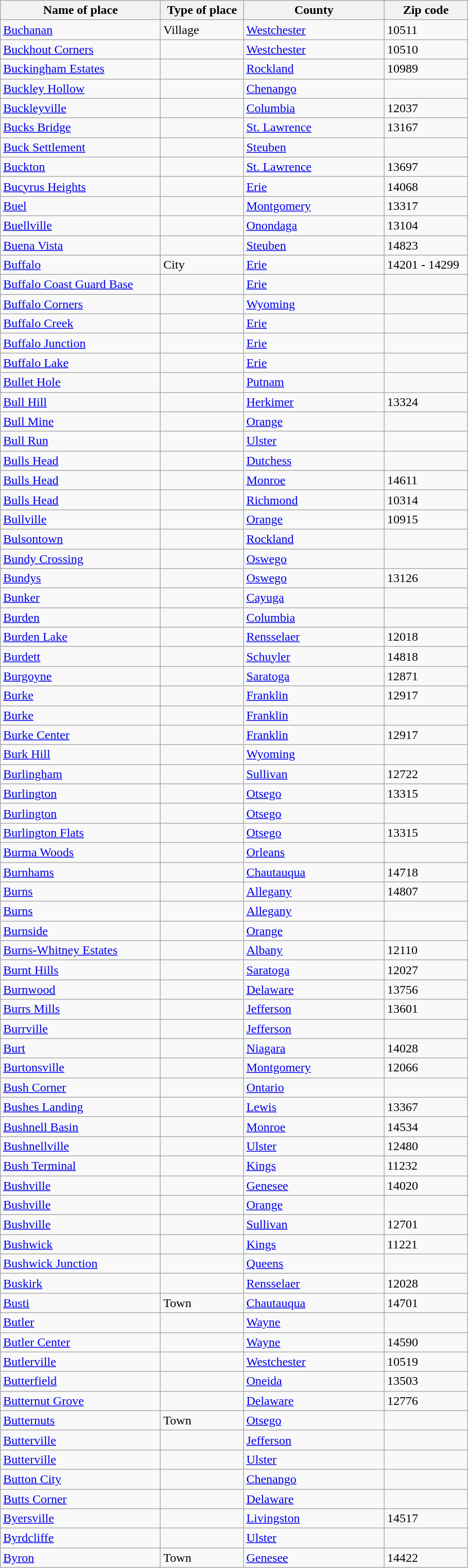<table align="center" class="wikitable">
<tr>
<th width="200">Name of place</th>
<th width="100">Type of place</th>
<th width="175">County</th>
<th width="100">Zip code</th>
</tr>
<tr --->
<td><a href='#'>Buchanan</a></td>
<td>Village</td>
<td><a href='#'>Westchester</a></td>
<td>10511</td>
</tr>
<tr --->
<td><a href='#'>Buckhout Corners</a></td>
<td> </td>
<td><a href='#'>Westchester</a></td>
<td>10510</td>
</tr>
<tr --->
<td><a href='#'>Buckingham Estates</a></td>
<td> </td>
<td><a href='#'>Rockland</a></td>
<td>10989</td>
</tr>
<tr --->
<td><a href='#'>Buckley Hollow</a></td>
<td> </td>
<td><a href='#'>Chenango</a></td>
<td> </td>
</tr>
<tr --->
<td><a href='#'>Buckleyville</a></td>
<td> </td>
<td><a href='#'>Columbia</a></td>
<td>12037</td>
</tr>
<tr --->
<td><a href='#'>Bucks Bridge</a></td>
<td> </td>
<td><a href='#'>St. Lawrence</a></td>
<td>13167</td>
</tr>
<tr --->
<td><a href='#'>Buck Settlement</a></td>
<td> </td>
<td><a href='#'>Steuben</a></td>
<td> </td>
</tr>
<tr --->
<td><a href='#'>Buckton</a></td>
<td> </td>
<td><a href='#'>St. Lawrence</a></td>
<td>13697</td>
</tr>
<tr --->
<td><a href='#'>Bucyrus Heights</a></td>
<td> </td>
<td><a href='#'>Erie</a></td>
<td>14068</td>
</tr>
<tr --->
<td><a href='#'>Buel</a></td>
<td> </td>
<td><a href='#'>Montgomery</a></td>
<td>13317</td>
</tr>
<tr --->
<td><a href='#'>Buellville</a></td>
<td> </td>
<td><a href='#'>Onondaga</a></td>
<td>13104</td>
</tr>
<tr --->
<td><a href='#'>Buena Vista</a></td>
<td> </td>
<td><a href='#'>Steuben</a></td>
<td>14823</td>
</tr>
<tr --->
<td><a href='#'>Buffalo</a></td>
<td>City</td>
<td><a href='#'>Erie</a></td>
<td>14201 - 14299</td>
</tr>
<tr --->
<td><a href='#'>Buffalo Coast Guard Base</a></td>
<td> </td>
<td><a href='#'>Erie</a></td>
<td> </td>
</tr>
<tr --->
<td><a href='#'>Buffalo Corners</a></td>
<td> </td>
<td><a href='#'>Wyoming</a></td>
<td> </td>
</tr>
<tr --->
<td><a href='#'>Buffalo Creek</a></td>
<td> </td>
<td><a href='#'>Erie</a></td>
<td> </td>
</tr>
<tr --->
<td><a href='#'>Buffalo Junction</a></td>
<td> </td>
<td><a href='#'>Erie</a></td>
<td> </td>
</tr>
<tr --->
<td><a href='#'>Buffalo Lake</a></td>
<td> </td>
<td><a href='#'>Erie</a></td>
<td> </td>
</tr>
<tr --->
<td><a href='#'>Bullet Hole</a></td>
<td> </td>
<td><a href='#'>Putnam</a></td>
<td> </td>
</tr>
<tr --->
<td><a href='#'>Bull Hill</a></td>
<td> </td>
<td><a href='#'>Herkimer</a></td>
<td>13324</td>
</tr>
<tr --->
<td><a href='#'>Bull Mine</a></td>
<td> </td>
<td><a href='#'>Orange</a></td>
<td> </td>
</tr>
<tr --->
<td><a href='#'>Bull Run</a></td>
<td> </td>
<td><a href='#'>Ulster</a></td>
<td> </td>
</tr>
<tr --->
<td><a href='#'>Bulls Head</a></td>
<td> </td>
<td><a href='#'>Dutchess</a></td>
<td> </td>
</tr>
<tr --->
<td><a href='#'>Bulls Head</a></td>
<td> </td>
<td><a href='#'>Monroe</a></td>
<td>14611</td>
</tr>
<tr --->
<td><a href='#'>Bulls Head</a></td>
<td> </td>
<td><a href='#'>Richmond</a></td>
<td>10314</td>
</tr>
<tr --->
<td><a href='#'>Bullville</a></td>
<td> </td>
<td><a href='#'>Orange</a></td>
<td>10915</td>
</tr>
<tr --->
<td><a href='#'>Bulsontown</a></td>
<td> </td>
<td><a href='#'>Rockland</a></td>
<td> </td>
</tr>
<tr --->
<td><a href='#'>Bundy Crossing</a></td>
<td> </td>
<td><a href='#'>Oswego</a></td>
<td> </td>
</tr>
<tr --->
<td><a href='#'>Bundys</a></td>
<td> </td>
<td><a href='#'>Oswego</a></td>
<td>13126</td>
</tr>
<tr --->
<td><a href='#'>Bunker</a></td>
<td> </td>
<td><a href='#'>Cayuga</a></td>
<td> </td>
</tr>
<tr --->
<td><a href='#'>Burden</a></td>
<td> </td>
<td><a href='#'>Columbia</a></td>
<td> </td>
</tr>
<tr --->
<td><a href='#'>Burden Lake</a></td>
<td> </td>
<td><a href='#'>Rensselaer</a></td>
<td>12018</td>
</tr>
<tr --->
<td><a href='#'>Burdett</a></td>
<td> </td>
<td><a href='#'>Schuyler</a></td>
<td>14818</td>
</tr>
<tr --->
<td><a href='#'>Burgoyne</a></td>
<td> </td>
<td><a href='#'>Saratoga</a></td>
<td>12871</td>
</tr>
<tr --->
<td><a href='#'>Burke</a></td>
<td> </td>
<td><a href='#'>Franklin</a></td>
<td>12917</td>
</tr>
<tr --->
<td><a href='#'>Burke</a></td>
<td> </td>
<td><a href='#'>Franklin</a></td>
<td> </td>
</tr>
<tr --->
<td><a href='#'>Burke Center</a></td>
<td> </td>
<td><a href='#'>Franklin</a></td>
<td>12917</td>
</tr>
<tr --->
<td><a href='#'>Burk Hill</a></td>
<td> </td>
<td><a href='#'>Wyoming</a></td>
<td> </td>
</tr>
<tr --->
<td><a href='#'>Burlingham</a></td>
<td> </td>
<td><a href='#'>Sullivan</a></td>
<td>12722</td>
</tr>
<tr --->
<td><a href='#'>Burlington</a></td>
<td> </td>
<td><a href='#'>Otsego</a></td>
<td>13315</td>
</tr>
<tr --->
<td><a href='#'>Burlington</a></td>
<td> </td>
<td><a href='#'>Otsego</a></td>
<td> </td>
</tr>
<tr --->
<td><a href='#'>Burlington Flats</a></td>
<td> </td>
<td><a href='#'>Otsego</a></td>
<td>13315</td>
</tr>
<tr --->
<td><a href='#'>Burma Woods</a></td>
<td> </td>
<td><a href='#'>Orleans</a></td>
<td> </td>
</tr>
<tr --->
<td><a href='#'>Burnhams</a></td>
<td> </td>
<td><a href='#'>Chautauqua</a></td>
<td>14718</td>
</tr>
<tr --->
<td><a href='#'>Burns</a></td>
<td> </td>
<td><a href='#'>Allegany</a></td>
<td>14807</td>
</tr>
<tr --->
<td><a href='#'>Burns</a></td>
<td> </td>
<td><a href='#'>Allegany</a></td>
<td> </td>
</tr>
<tr --->
<td><a href='#'>Burnside</a></td>
<td> </td>
<td><a href='#'>Orange</a></td>
<td> </td>
</tr>
<tr --->
<td><a href='#'>Burns-Whitney Estates</a></td>
<td> </td>
<td><a href='#'>Albany</a></td>
<td>12110</td>
</tr>
<tr --->
<td><a href='#'>Burnt Hills</a></td>
<td> </td>
<td><a href='#'>Saratoga</a></td>
<td>12027</td>
</tr>
<tr --->
<td><a href='#'>Burnwood</a></td>
<td> </td>
<td><a href='#'>Delaware</a></td>
<td>13756</td>
</tr>
<tr --->
<td><a href='#'>Burrs Mills</a></td>
<td> </td>
<td><a href='#'>Jefferson</a></td>
<td>13601</td>
</tr>
<tr --->
<td><a href='#'>Burrville</a></td>
<td> </td>
<td><a href='#'>Jefferson</a></td>
<td> </td>
</tr>
<tr --->
<td><a href='#'>Burt</a></td>
<td> </td>
<td><a href='#'>Niagara</a></td>
<td>14028</td>
</tr>
<tr --->
<td><a href='#'>Burtonsville</a></td>
<td> </td>
<td><a href='#'>Montgomery</a></td>
<td>12066</td>
</tr>
<tr --->
<td><a href='#'>Bush Corner</a></td>
<td> </td>
<td><a href='#'>Ontario</a></td>
<td> </td>
</tr>
<tr --->
<td><a href='#'>Bushes Landing</a></td>
<td> </td>
<td><a href='#'>Lewis</a></td>
<td>13367</td>
</tr>
<tr --->
<td><a href='#'>Bushnell Basin</a></td>
<td> </td>
<td><a href='#'>Monroe</a></td>
<td>14534</td>
</tr>
<tr --->
<td><a href='#'>Bushnellville</a></td>
<td> </td>
<td><a href='#'>Ulster</a></td>
<td>12480</td>
</tr>
<tr --->
<td><a href='#'>Bush Terminal</a></td>
<td> </td>
<td><a href='#'>Kings</a></td>
<td>11232</td>
</tr>
<tr --->
<td><a href='#'>Bushville</a></td>
<td> </td>
<td><a href='#'>Genesee</a></td>
<td>14020</td>
</tr>
<tr --->
<td><a href='#'>Bushville</a></td>
<td> </td>
<td><a href='#'>Orange</a></td>
<td> </td>
</tr>
<tr --->
<td><a href='#'>Bushville</a></td>
<td> </td>
<td><a href='#'>Sullivan</a></td>
<td>12701</td>
</tr>
<tr --->
<td><a href='#'>Bushwick</a></td>
<td> </td>
<td><a href='#'>Kings</a></td>
<td>11221</td>
</tr>
<tr --->
<td><a href='#'>Bushwick Junction</a></td>
<td> </td>
<td><a href='#'>Queens</a></td>
<td> </td>
</tr>
<tr --->
<td><a href='#'>Buskirk</a></td>
<td> </td>
<td><a href='#'>Rensselaer</a></td>
<td>12028</td>
</tr>
<tr --->
<td><a href='#'>Busti</a></td>
<td>Town</td>
<td><a href='#'>Chautauqua</a></td>
<td>14701</td>
</tr>
<tr --->
<td><a href='#'>Butler</a></td>
<td> </td>
<td><a href='#'>Wayne</a></td>
<td> </td>
</tr>
<tr --->
<td><a href='#'>Butler Center</a></td>
<td> </td>
<td><a href='#'>Wayne</a></td>
<td>14590</td>
</tr>
<tr --->
<td><a href='#'>Butlerville</a></td>
<td> </td>
<td><a href='#'>Westchester</a></td>
<td>10519</td>
</tr>
<tr --->
<td><a href='#'>Butterfield</a></td>
<td> </td>
<td><a href='#'>Oneida</a></td>
<td>13503</td>
</tr>
<tr --->
<td><a href='#'>Butternut Grove</a></td>
<td> </td>
<td><a href='#'>Delaware</a></td>
<td>12776</td>
</tr>
<tr --->
<td><a href='#'>Butternuts</a></td>
<td>Town</td>
<td><a href='#'>Otsego</a></td>
<td> </td>
</tr>
<tr --->
<td><a href='#'>Butterville</a></td>
<td> </td>
<td><a href='#'>Jefferson</a></td>
<td> </td>
</tr>
<tr --->
<td><a href='#'>Butterville</a></td>
<td> </td>
<td><a href='#'>Ulster</a></td>
<td> </td>
</tr>
<tr --->
<td><a href='#'>Button City</a></td>
<td> </td>
<td><a href='#'>Chenango</a></td>
<td> </td>
</tr>
<tr --->
<td><a href='#'>Butts Corner</a></td>
<td> </td>
<td><a href='#'>Delaware</a></td>
<td> </td>
</tr>
<tr --->
<td><a href='#'>Byersville</a></td>
<td> </td>
<td><a href='#'>Livingston</a></td>
<td>14517</td>
</tr>
<tr --->
<td><a href='#'>Byrdcliffe</a></td>
<td> </td>
<td><a href='#'>Ulster</a></td>
<td> </td>
</tr>
<tr --->
<td><a href='#'>Byron</a></td>
<td>Town</td>
<td><a href='#'>Genesee</a></td>
<td>14422</td>
</tr>
</table>
